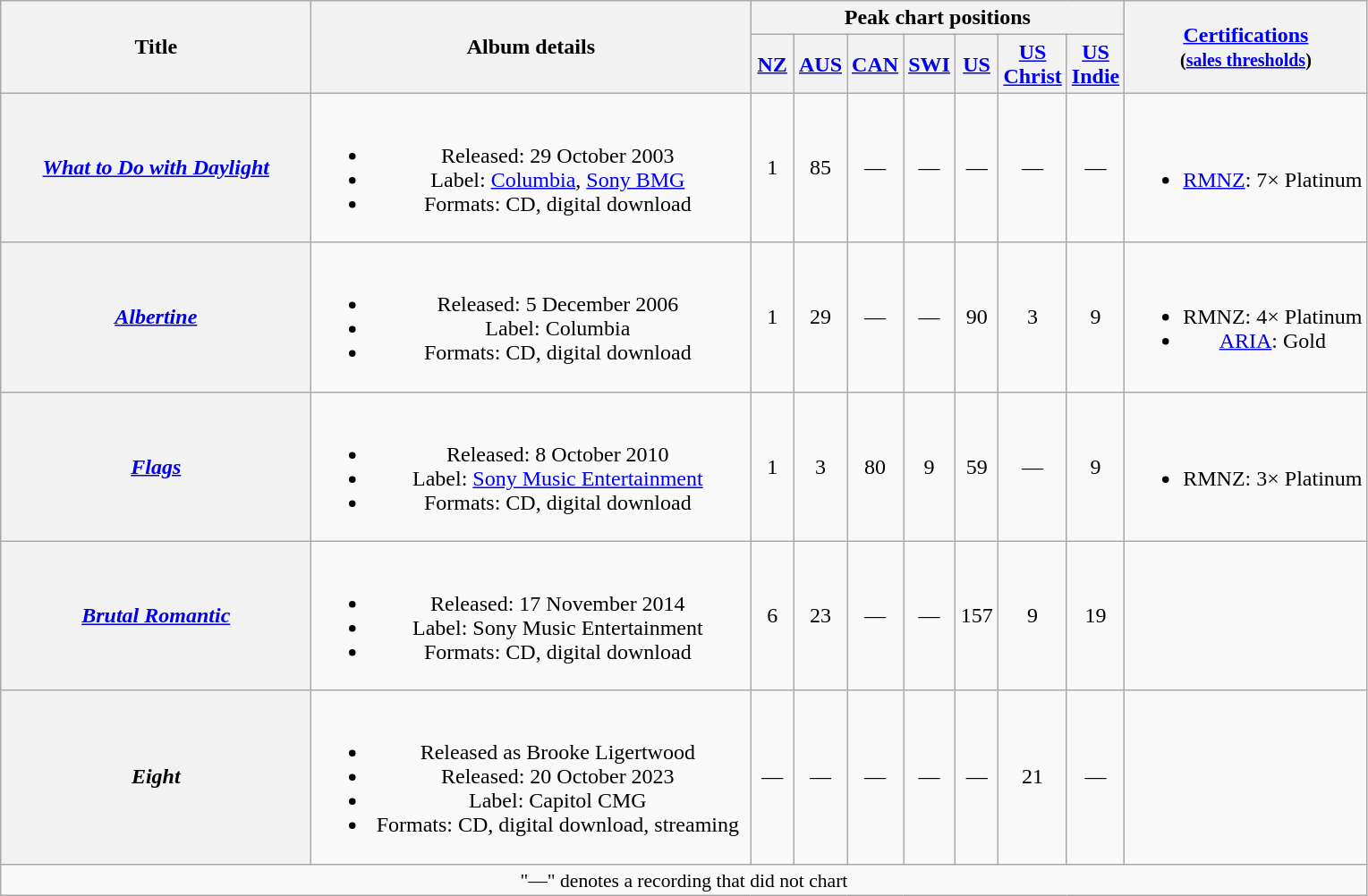<table class="wikitable plainrowheaders" style="text-align:center;">
<tr>
<th scope="col" rowspan="2" style="width:14em;">Title</th>
<th scope="col" rowspan="2" style="width:20em;">Album details</th>
<th scope="col" colspan="7">Peak chart positions</th>
<th scope="col" rowspan="2"><a href='#'>Certifications</a><br><small>(<a href='#'>sales thresholds</a>)</small></th>
</tr>
<tr>
<th style="width:25px;"><a href='#'>NZ</a><br></th>
<th style="width:25px;"><a href='#'>AUS</a><br></th>
<th style="width:25px;"><a href='#'>CAN</a><br></th>
<th style="width:25px;"><a href='#'>SWI</a><br></th>
<th style="width:25px;"><a href='#'>US</a><br></th>
<th style="width:25px;"><a href='#'>US Christ</a><br></th>
<th style="width:25px;"><a href='#'>US Indie</a><br></th>
</tr>
<tr>
<th scope="row"><em><a href='#'>What to Do with Daylight</a></em></th>
<td><br><ul><li>Released: 29 October 2003</li><li>Label: <a href='#'>Columbia</a>, <a href='#'>Sony BMG</a></li><li>Formats: CD, digital download</li></ul></td>
<td>1</td>
<td>85</td>
<td>—</td>
<td>—</td>
<td>—</td>
<td>—</td>
<td>—</td>
<td><br><ul><li><a href='#'>RMNZ</a>: 7× Platinum</li></ul></td>
</tr>
<tr>
<th scope="row"><em><a href='#'>Albertine</a></em></th>
<td><br><ul><li>Released: 5 December 2006</li><li>Label: Columbia</li><li>Formats: CD, digital download</li></ul></td>
<td>1</td>
<td>29</td>
<td>—</td>
<td>—</td>
<td>90</td>
<td>3</td>
<td>9</td>
<td><br><ul><li>RMNZ: 4× Platinum</li><li><a href='#'>ARIA</a>: Gold</li></ul></td>
</tr>
<tr>
<th scope="row"><em><a href='#'>Flags</a></em></th>
<td><br><ul><li>Released: 8 October 2010</li><li>Label: <a href='#'>Sony Music Entertainment</a></li><li>Formats: CD, digital download</li></ul></td>
<td>1</td>
<td>3</td>
<td>80</td>
<td>9</td>
<td>59</td>
<td>—</td>
<td>9</td>
<td><br><ul><li>RMNZ: 3× Platinum</li></ul></td>
</tr>
<tr>
<th scope="row"><em><a href='#'>Brutal Romantic</a></em></th>
<td><br><ul><li>Released: 17 November 2014</li><li>Label: Sony Music Entertainment</li><li>Formats: CD, digital download</li></ul></td>
<td>6</td>
<td>23</td>
<td>—</td>
<td>—</td>
<td>157</td>
<td>9</td>
<td>19</td>
<td></td>
</tr>
<tr>
<th scope="row"><em>Eight</em></th>
<td><br><ul><li>Released as Brooke Ligertwood</li><li>Released: 20 October 2023</li><li>Label: Capitol CMG</li><li>Formats: CD, digital download, streaming</li></ul></td>
<td>—</td>
<td>—</td>
<td>—</td>
<td>—</td>
<td>—</td>
<td>21</td>
<td>—</td>
<td></td>
</tr>
<tr>
<td colspan="10" style="font-size:90%">"—" denotes a recording that did not chart</td>
</tr>
</table>
